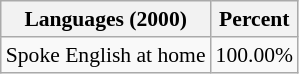<table class="wikitable sortable collapsible" style="font-size: 90%;">
<tr>
<th>Languages (2000) </th>
<th>Percent</th>
</tr>
<tr>
<td>Spoke English at home</td>
<td>100.00%</td>
</tr>
</table>
